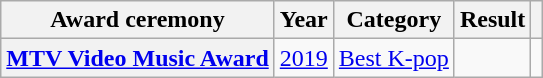<table class="wikitable plainrowheaders" style="text-align:center;">
<tr>
<th scope="col">Award ceremony</th>
<th scope="col">Year</th>
<th scope="col">Category</th>
<th scope="col">Result</th>
<th scope="col" class="unsortable"></th>
</tr>
<tr>
<th scope="row"><a href='#'>MTV Video Music Award</a></th>
<td><a href='#'>2019</a></td>
<td><a href='#'>Best K-pop</a></td>
<td></td>
<td></td>
</tr>
</table>
